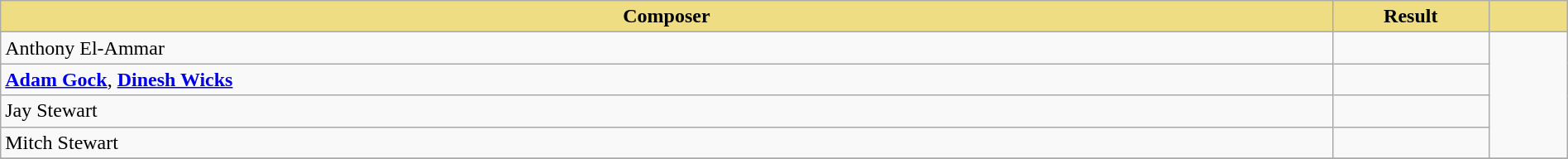<table class="wikitable" width=100%>
<tr>
<th style="width:85%;background:#EEDD82;">Composer</th>
<th style="width:10%;background:#EEDD82;">Result</th>
<th style="width:5%;background:#EEDD82;"></th>
</tr>
<tr>
<td>Anthony El-Ammar</td>
<td></td>
<td rowspan="4"><br></td>
</tr>
<tr>
<td><strong><a href='#'>Adam Gock</a></strong>, <strong><a href='#'>Dinesh Wicks</a></strong></td>
<td></td>
</tr>
<tr>
<td>Jay Stewart</td>
<td></td>
</tr>
<tr>
<td>Mitch Stewart</td>
<td></td>
</tr>
<tr>
</tr>
</table>
